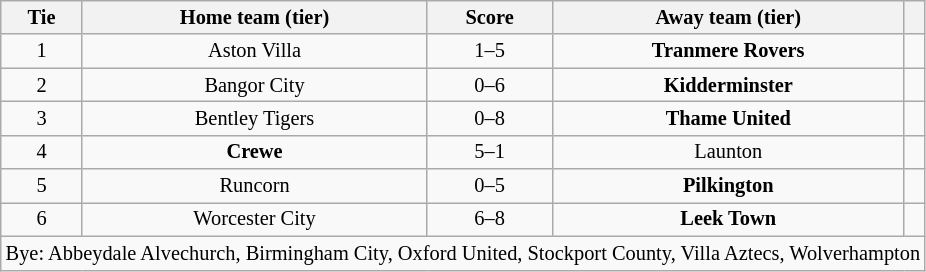<table class="wikitable" style="text-align:center; font-size:85%">
<tr>
<th>Tie</th>
<th>Home team (tier)</th>
<th>Score</th>
<th>Away team (tier)</th>
<th></th>
</tr>
<tr>
<td align="center">1</td>
<td>Aston Villa</td>
<td align="center">1–5</td>
<td><strong>Tranmere Rovers</strong></td>
<td></td>
</tr>
<tr>
<td align="center">2</td>
<td>Bangor City</td>
<td align="center">0–6</td>
<td><strong>Kidderminster</strong></td>
<td></td>
</tr>
<tr>
<td align="center">3</td>
<td>Bentley Tigers</td>
<td align="center">0–8</td>
<td><strong>Thame United</strong></td>
<td></td>
</tr>
<tr>
<td align="center">4</td>
<td><strong>Crewe</strong></td>
<td align="center">5–1</td>
<td>Launton</td>
<td></td>
</tr>
<tr>
<td align="center">5</td>
<td>Runcorn</td>
<td align="center">0–5</td>
<td><strong>Pilkington</strong></td>
<td></td>
</tr>
<tr>
<td align="center">6</td>
<td>Worcester City</td>
<td align="center">6–8</td>
<td><strong>Leek Town</strong></td>
<td></td>
</tr>
<tr>
<td colspan="5" align="center">Bye: Abbeydale Alvechurch, Birmingham City, Oxford United, Stockport County, Villa Aztecs, Wolverhampton</td>
</tr>
</table>
